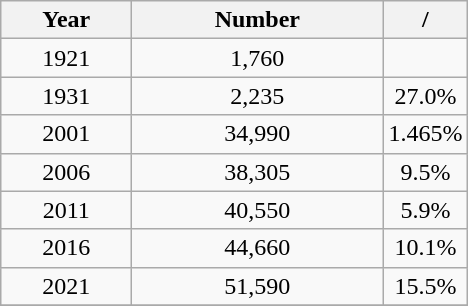<table class="wikitable">
<tr>
<th scope="col" style="width:80px;">Year</th>
<th scope="col" style="width:160px;">Number</th>
<th> / </th>
</tr>
<tr align=center>
<td>1921</td>
<td>1,760</td>
<td></td>
</tr>
<tr align=center>
<td>1931</td>
<td>2,235</td>
<td>27.0%</td>
</tr>
<tr align=center>
<td>2001</td>
<td>34,990</td>
<td>1.465%</td>
</tr>
<tr align=center>
<td>2006</td>
<td>38,305</td>
<td>9.5%</td>
</tr>
<tr align=center>
<td>2011</td>
<td>40,550</td>
<td>5.9%</td>
</tr>
<tr align=center>
<td>2016</td>
<td>44,660</td>
<td>10.1%</td>
</tr>
<tr align=center>
<td>2021</td>
<td>51,590</td>
<td>15.5%</td>
</tr>
<tr>
</tr>
</table>
